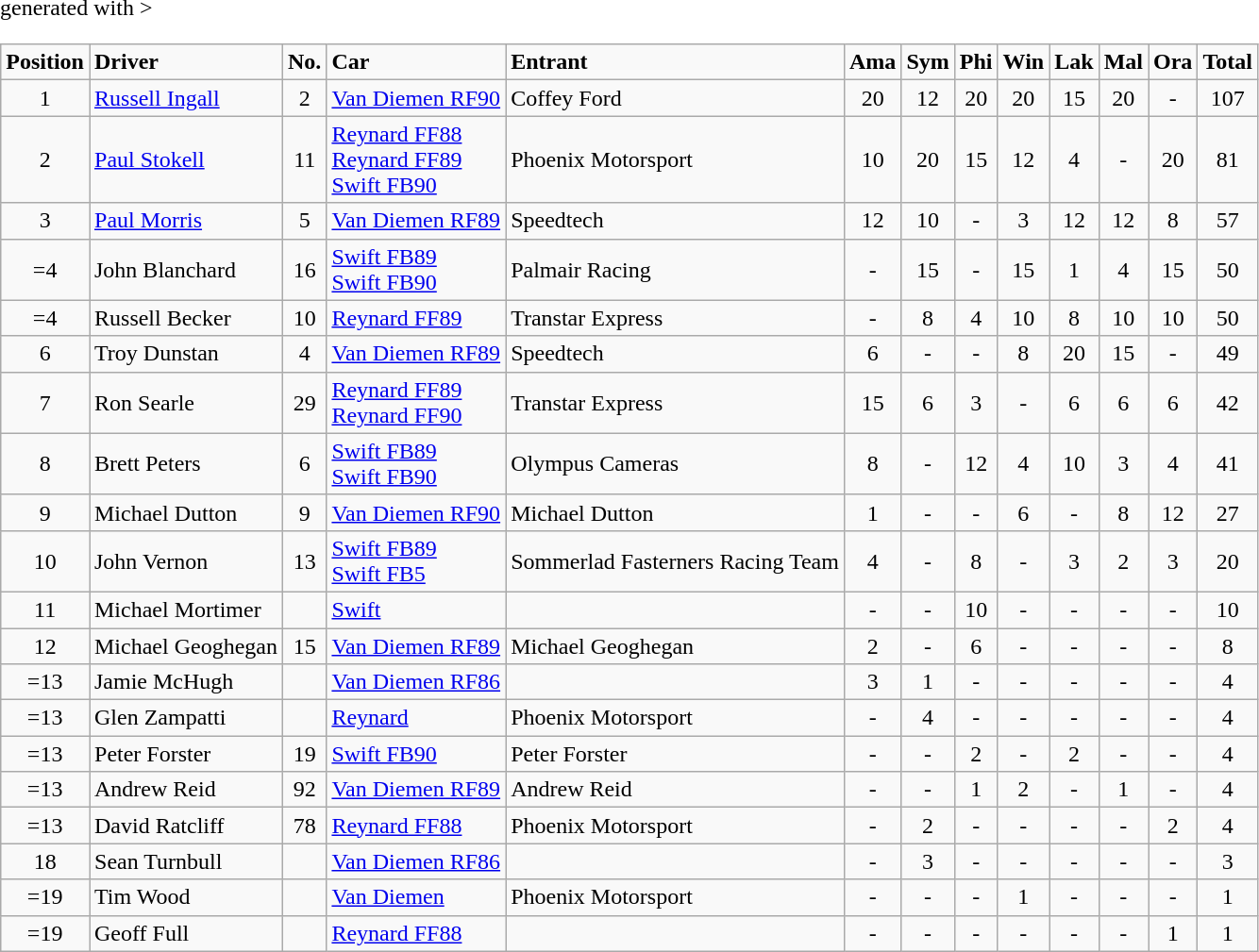<table class="wikitable" <hiddentext>generated with >
<tr style="font-weight:bold">
<td height="14" align="center">Position</td>
<td>Driver</td>
<td align="center">No.</td>
<td>Car</td>
<td>Entrant</td>
<td>Ama</td>
<td>Sym</td>
<td>Phi</td>
<td>Win</td>
<td>Lak</td>
<td>Mal</td>
<td>Ora</td>
<td>Total</td>
</tr>
<tr>
<td height="14" align="center">1</td>
<td><a href='#'>Russell Ingall</a></td>
<td align="center">2</td>
<td><a href='#'>Van Diemen RF90</a></td>
<td>Coffey Ford</td>
<td align="center">20</td>
<td align="center">12</td>
<td align="center">20</td>
<td align="center">20</td>
<td align="center">15</td>
<td align="center">20</td>
<td align="center">-</td>
<td align="center">107</td>
</tr>
<tr>
<td height="14" align="center">2</td>
<td><a href='#'>Paul Stokell</a></td>
<td align="center">11</td>
<td><a href='#'>Reynard FF88</a> <br> <a href='#'>Reynard FF89</a> <br> <a href='#'>Swift FB90</a></td>
<td>Phoenix Motorsport</td>
<td align="center">10</td>
<td align="center">20</td>
<td align="center">15</td>
<td align="center">12</td>
<td align="center">4</td>
<td align="center">-</td>
<td align="center">20</td>
<td align="center">81</td>
</tr>
<tr>
<td height="14" align="center">3</td>
<td><a href='#'>Paul Morris</a></td>
<td align="center">5</td>
<td><a href='#'>Van Diemen RF89</a></td>
<td>Speedtech</td>
<td align="center">12</td>
<td align="center">10</td>
<td align="center">-</td>
<td align="center">3</td>
<td align="center">12</td>
<td align="center">12</td>
<td align="center">8</td>
<td align="center">57</td>
</tr>
<tr>
<td height="14" align="center">=4</td>
<td>John Blanchard</td>
<td align="center">16</td>
<td><a href='#'>Swift FB89</a> <br> <a href='#'>Swift FB90</a></td>
<td>Palmair Racing</td>
<td align="center">-</td>
<td align="center">15</td>
<td align="center">-</td>
<td align="center">15</td>
<td align="center">1</td>
<td align="center">4</td>
<td align="center">15</td>
<td align="center">50</td>
</tr>
<tr>
<td height="14" align="center">=4</td>
<td>Russell Becker</td>
<td align="center">10</td>
<td><a href='#'>Reynard FF89</a></td>
<td>Transtar Express</td>
<td align="center">-</td>
<td align="center">8</td>
<td align="center">4</td>
<td align="center">10</td>
<td align="center">8</td>
<td align="center">10</td>
<td align="center">10</td>
<td align="center">50</td>
</tr>
<tr>
<td height="14" align="center">6</td>
<td>Troy Dunstan</td>
<td align="center">4</td>
<td><a href='#'>Van Diemen RF89</a></td>
<td>Speedtech</td>
<td align="center">6</td>
<td align="center">-</td>
<td align="center">-</td>
<td align="center">8</td>
<td align="center">20</td>
<td align="center">15</td>
<td align="center">-</td>
<td align="center">49</td>
</tr>
<tr>
<td height="14" align="center">7</td>
<td>Ron Searle</td>
<td align="center">29</td>
<td><a href='#'>Reynard FF89</a> <br> <a href='#'>Reynard FF90</a></td>
<td>Transtar Express</td>
<td align="center">15</td>
<td align="center">6</td>
<td align="center">3</td>
<td align="center">-</td>
<td align="center">6</td>
<td align="center">6</td>
<td align="center">6</td>
<td align="center">42</td>
</tr>
<tr>
<td height="14" align="center">8</td>
<td>Brett Peters</td>
<td align="center">6</td>
<td><a href='#'>Swift FB89</a> <br> <a href='#'>Swift FB90</a></td>
<td>Olympus Cameras</td>
<td align="center">8</td>
<td align="center">-</td>
<td align="center">12</td>
<td align="center">4</td>
<td align="center">10</td>
<td align="center">3</td>
<td align="center">4</td>
<td align="center">41</td>
</tr>
<tr>
<td height="14" align="center">9</td>
<td>Michael Dutton</td>
<td align="center">9</td>
<td><a href='#'>Van Diemen RF90</a></td>
<td>Michael Dutton</td>
<td align="center">1</td>
<td align="center">-</td>
<td align="center">-</td>
<td align="center">6</td>
<td align="center">-</td>
<td align="center">8</td>
<td align="center">12</td>
<td align="center">27</td>
</tr>
<tr>
<td height="14" align="center">10</td>
<td>John Vernon</td>
<td align="center">13</td>
<td><a href='#'>Swift FB89</a> <br> <a href='#'>Swift FB5</a></td>
<td>Sommerlad Fasterners Racing Team</td>
<td align="center">4</td>
<td align="center">-</td>
<td align="center">8</td>
<td align="center">-</td>
<td align="center">3</td>
<td align="center">2</td>
<td align="center">3</td>
<td align="center">20</td>
</tr>
<tr>
<td height="14" align="center">11</td>
<td>Michael Mortimer</td>
<td align="center"> </td>
<td><a href='#'>Swift</a></td>
<td> </td>
<td align="center">-</td>
<td align="center">-</td>
<td align="center">10</td>
<td align="center">-</td>
<td align="center">-</td>
<td align="center">-</td>
<td align="center">-</td>
<td align="center">10</td>
</tr>
<tr>
<td height="14" align="center">12</td>
<td>Michael Geoghegan</td>
<td align="center">15</td>
<td><a href='#'>Van Diemen RF89</a></td>
<td>Michael Geoghegan</td>
<td align="center">2</td>
<td align="center">-</td>
<td align="center">6</td>
<td align="center">-</td>
<td align="center">-</td>
<td align="center">-</td>
<td align="center">-</td>
<td align="center">8</td>
</tr>
<tr>
<td height="14" align="center">=13</td>
<td>Jamie McHugh</td>
<td align="center"> </td>
<td><a href='#'>Van Diemen RF86</a></td>
<td> </td>
<td align="center">3</td>
<td align="center">1</td>
<td align="center">-</td>
<td align="center">-</td>
<td align="center">-</td>
<td align="center">-</td>
<td align="center">-</td>
<td align="center">4</td>
</tr>
<tr>
<td height="14" align="center">=13</td>
<td>Glen Zampatti</td>
<td align="center"> </td>
<td><a href='#'>Reynard</a></td>
<td>Phoenix Motorsport</td>
<td align="center">-</td>
<td align="center">4</td>
<td align="center">-</td>
<td align="center">-</td>
<td align="center">-</td>
<td align="center">-</td>
<td align="center">-</td>
<td align="center">4</td>
</tr>
<tr>
<td height="14" align="center">=13</td>
<td>Peter Forster</td>
<td align="center">19</td>
<td><a href='#'>Swift FB90</a></td>
<td>Peter Forster</td>
<td align="center">-</td>
<td align="center">-</td>
<td align="center">2</td>
<td align="center">-</td>
<td align="center">2</td>
<td align="center">-</td>
<td align="center">-</td>
<td align="center">4</td>
</tr>
<tr>
<td height="14" align="center">=13</td>
<td>Andrew Reid</td>
<td align="center">92</td>
<td><a href='#'>Van Diemen RF89</a></td>
<td>Andrew Reid</td>
<td align="center">-</td>
<td align="center">-</td>
<td align="center">1</td>
<td align="center">2</td>
<td align="center">-</td>
<td align="center">1</td>
<td align="center">-</td>
<td align="center">4</td>
</tr>
<tr>
<td height="14" align="center">=13</td>
<td>David Ratcliff</td>
<td align="center">78</td>
<td><a href='#'>Reynard FF88</a></td>
<td>Phoenix Motorsport</td>
<td align="center">-</td>
<td align="center">2</td>
<td align="center">-</td>
<td align="center">-</td>
<td align="center">-</td>
<td align="center">-</td>
<td align="center">2</td>
<td align="center">4</td>
</tr>
<tr>
<td height="14" align="center">18</td>
<td>Sean Turnbull</td>
<td align="center"> </td>
<td><a href='#'>Van Diemen RF86</a></td>
<td> </td>
<td align="center">-</td>
<td align="center">3</td>
<td align="center">-</td>
<td align="center">-</td>
<td align="center">-</td>
<td align="center">-</td>
<td align="center">-</td>
<td align="center">3</td>
</tr>
<tr>
<td height="14" align="center">=19</td>
<td>Tim Wood</td>
<td align="center"> </td>
<td><a href='#'>Van Diemen</a></td>
<td>Phoenix Motorsport</td>
<td align="center">-</td>
<td align="center">-</td>
<td align="center">-</td>
<td align="center">1</td>
<td align="center">-</td>
<td align="center">-</td>
<td align="center">-</td>
<td align="center">1</td>
</tr>
<tr>
<td height="14" align="center">=19</td>
<td>Geoff Full</td>
<td align="center"> </td>
<td><a href='#'>Reynard FF88</a></td>
<td> </td>
<td align="center">-</td>
<td align="center">-</td>
<td align="center">-</td>
<td align="center">-</td>
<td align="center">-</td>
<td align="center">-</td>
<td align="center">1</td>
<td align="center">1</td>
</tr>
</table>
